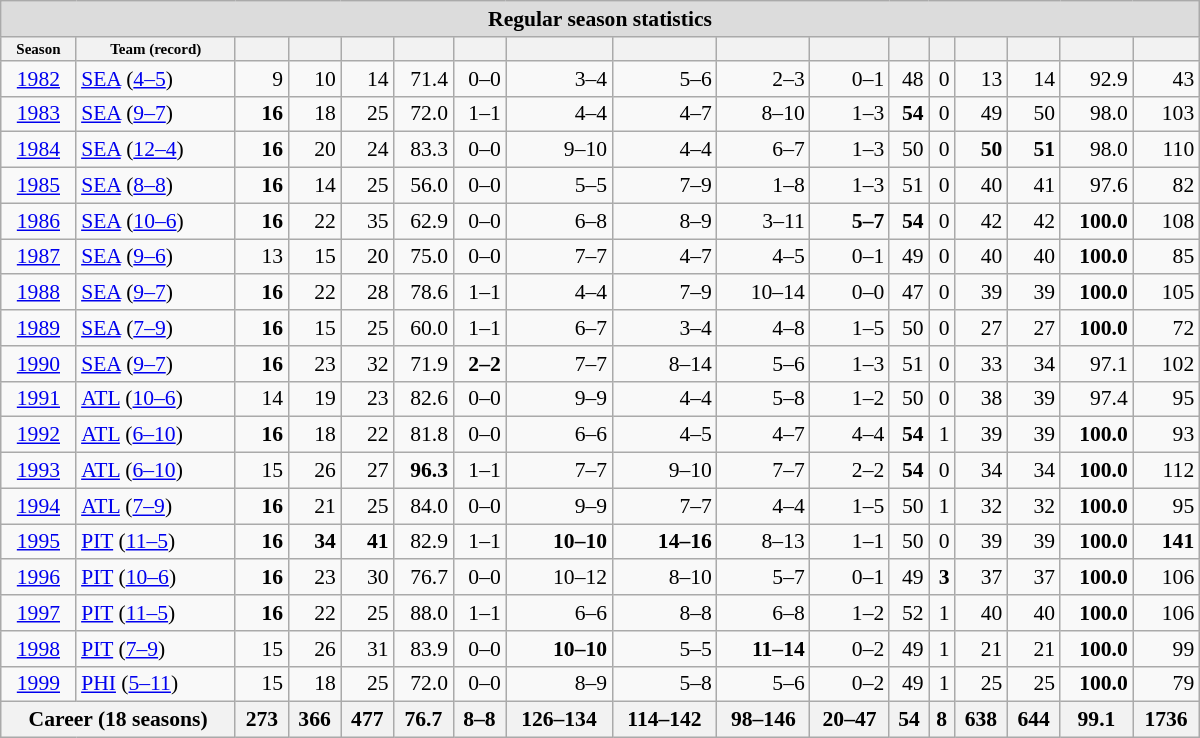<table class="wikitable collapsible collapsed" style="margin: auto; text-align:right; font-size:90%; width:800px;">
<tr>
<th style="background-color:#dcdcdc;" colspan="17">Regular season statistics</th>
</tr>
<tr style="font-size:x-small;">
<th>Season</th>
<th>Team (record)</th>
<th></th>
<th></th>
<th></th>
<th></th>
<th></th>
<th></th>
<th></th>
<th></th>
<th></th>
<th></th>
<th></th>
<th></th>
<th></th>
<th></th>
<th></th>
</tr>
<tr>
<td style="text-align:center;"><a href='#'>1982</a></td>
<td style="text-align:left;" nowrap="nowrap"><a href='#'>SEA</a> (<a href='#'>4–5</a>)</td>
<td>9</td>
<td>10</td>
<td>14</td>
<td>71.4</td>
<td>0–0</td>
<td>3–4</td>
<td>5–6</td>
<td>2–3</td>
<td>0–1</td>
<td>48</td>
<td>0</td>
<td>13</td>
<td>14</td>
<td>92.9</td>
<td>43</td>
</tr>
<tr>
<td style="text-align:center;"><a href='#'>1983</a></td>
<td style="text-align:left;" nowrap="nowrap"><a href='#'>SEA</a> (<a href='#'>9–7</a>)</td>
<td><strong>16</strong></td>
<td>18</td>
<td>25</td>
<td>72.0</td>
<td>1–1</td>
<td>4–4</td>
<td>4–7</td>
<td>8–10</td>
<td>1–3</td>
<td><strong>54</strong></td>
<td>0</td>
<td>49</td>
<td>50</td>
<td>98.0</td>
<td>103</td>
</tr>
<tr>
<td style="text-align:center;"><a href='#'>1984</a></td>
<td style="text-align:left;" nowrap="nowrap"><a href='#'>SEA</a> (<a href='#'>12–4</a>)</td>
<td><strong>16</strong></td>
<td>20</td>
<td>24</td>
<td>83.3</td>
<td>0–0</td>
<td>9–10</td>
<td>4–4</td>
<td>6–7</td>
<td>1–3</td>
<td>50</td>
<td>0</td>
<td><strong>50</strong></td>
<td><strong>51</strong></td>
<td>98.0</td>
<td>110</td>
</tr>
<tr>
<td style="text-align:center;"><a href='#'>1985</a></td>
<td style="text-align:left;" nowrap="nowrap"><a href='#'>SEA</a> (<a href='#'>8–8</a>)</td>
<td><strong>16</strong></td>
<td>14</td>
<td>25</td>
<td>56.0</td>
<td>0–0</td>
<td>5–5</td>
<td>7–9</td>
<td>1–8</td>
<td>1–3</td>
<td>51</td>
<td>0</td>
<td>40</td>
<td>41</td>
<td>97.6</td>
<td>82</td>
</tr>
<tr>
<td style="text-align:center;"><a href='#'>1986</a></td>
<td style="text-align:left;" nowrap="nowrap"><a href='#'>SEA</a> (<a href='#'>10–6</a>)</td>
<td><strong>16</strong></td>
<td>22</td>
<td>35</td>
<td>62.9</td>
<td>0–0</td>
<td>6–8</td>
<td>8–9</td>
<td>3–11</td>
<td><strong>5–7</strong></td>
<td><strong>54</strong></td>
<td>0</td>
<td>42</td>
<td>42</td>
<td><strong>100.0</strong></td>
<td>108</td>
</tr>
<tr>
<td style="text-align:center;"><a href='#'>1987</a></td>
<td style="text-align:left;" nowrap="nowrap"><a href='#'>SEA</a> (<a href='#'>9–6</a>)</td>
<td>13</td>
<td>15</td>
<td>20</td>
<td>75.0</td>
<td>0–0</td>
<td>7–7</td>
<td>4–7</td>
<td>4–5</td>
<td>0–1</td>
<td>49</td>
<td>0</td>
<td>40</td>
<td>40</td>
<td><strong>100.0</strong></td>
<td>85</td>
</tr>
<tr>
<td style="text-align:center;"><a href='#'>1988</a></td>
<td style="text-align:left;" nowrap="nowrap"><a href='#'>SEA</a> (<a href='#'>9–7</a>)</td>
<td><strong>16</strong></td>
<td>22</td>
<td>28</td>
<td>78.6</td>
<td>1–1</td>
<td>4–4</td>
<td>7–9</td>
<td>10–14</td>
<td>0–0</td>
<td>47</td>
<td>0</td>
<td>39</td>
<td>39</td>
<td><strong>100.0</strong></td>
<td>105</td>
</tr>
<tr>
<td style="text-align:center;"><a href='#'>1989</a></td>
<td style="text-align:left;" nowrap="nowrap"><a href='#'>SEA</a> (<a href='#'>7–9</a>)</td>
<td><strong>16</strong></td>
<td>15</td>
<td>25</td>
<td>60.0</td>
<td>1–1</td>
<td>6–7</td>
<td>3–4</td>
<td>4–8</td>
<td>1–5</td>
<td>50</td>
<td>0</td>
<td>27</td>
<td>27</td>
<td><strong>100.0</strong></td>
<td>72</td>
</tr>
<tr>
<td style="text-align:center;"><a href='#'>1990</a></td>
<td style="text-align:left;" nowrap="nowrap"><a href='#'>SEA</a> (<a href='#'>9–7</a>)</td>
<td><strong>16</strong></td>
<td>23</td>
<td>32</td>
<td>71.9</td>
<td><strong>2–2</strong></td>
<td>7–7</td>
<td>8–14</td>
<td>5–6</td>
<td>1–3</td>
<td>51</td>
<td>0</td>
<td>33</td>
<td>34</td>
<td>97.1</td>
<td>102</td>
</tr>
<tr>
<td style="text-align:center;"><a href='#'>1991</a></td>
<td style="text-align:left;" nowrap="nowrap"><a href='#'>ATL</a> (<a href='#'>10–6</a>)</td>
<td>14</td>
<td>19</td>
<td>23</td>
<td>82.6</td>
<td>0–0</td>
<td>9–9</td>
<td>4–4</td>
<td>5–8</td>
<td>1–2</td>
<td>50</td>
<td>0</td>
<td>38</td>
<td>39</td>
<td>97.4</td>
<td>95</td>
</tr>
<tr>
<td style="text-align:center;"><a href='#'>1992</a></td>
<td style="text-align:left;" nowrap="nowrap"><a href='#'>ATL</a> (<a href='#'>6–10</a>)</td>
<td><strong>16</strong></td>
<td>18</td>
<td>22</td>
<td>81.8</td>
<td>0–0</td>
<td>6–6</td>
<td>4–5</td>
<td>4–7</td>
<td>4–4</td>
<td><strong>54</strong></td>
<td>1</td>
<td>39</td>
<td>39</td>
<td><strong>100.0</strong></td>
<td>93</td>
</tr>
<tr>
<td style="text-align:center;"><a href='#'>1993</a></td>
<td style="text-align:left;" nowrap="nowrap"><a href='#'>ATL</a> (<a href='#'>6–10</a>)</td>
<td>15</td>
<td>26</td>
<td>27</td>
<td><strong>96.3</strong></td>
<td>1–1</td>
<td>7–7</td>
<td>9–10</td>
<td>7–7</td>
<td>2–2</td>
<td><strong>54</strong></td>
<td>0</td>
<td>34</td>
<td>34</td>
<td><strong>100.0</strong></td>
<td>112</td>
</tr>
<tr>
<td style="text-align:center;"><a href='#'>1994</a></td>
<td style="text-align:left;" nowrap="nowrap"><a href='#'>ATL</a> (<a href='#'>7–9</a>)</td>
<td><strong>16</strong></td>
<td>21</td>
<td>25</td>
<td>84.0</td>
<td>0–0</td>
<td>9–9</td>
<td>7–7</td>
<td>4–4</td>
<td>1–5</td>
<td>50</td>
<td>1</td>
<td>32</td>
<td>32</td>
<td><strong>100.0</strong></td>
<td>95</td>
</tr>
<tr>
<td style="text-align:center;"><a href='#'>1995</a></td>
<td style="text-align:left;" nowrap="nowrap"><a href='#'>PIT</a> (<a href='#'>11–5</a>)</td>
<td><strong>16</strong></td>
<td><strong>34</strong></td>
<td><strong>41</strong></td>
<td>82.9</td>
<td>1–1</td>
<td><strong>10–10</strong></td>
<td><strong>14–16</strong></td>
<td>8–13</td>
<td>1–1</td>
<td>50</td>
<td>0</td>
<td>39</td>
<td>39</td>
<td><strong>100.0</strong></td>
<td><strong>141</strong></td>
</tr>
<tr>
<td style="text-align:center;"><a href='#'>1996</a></td>
<td style="text-align:left;" nowrap="nowrap"><a href='#'>PIT</a> (<a href='#'>10–6</a>)</td>
<td><strong>16</strong></td>
<td>23</td>
<td>30</td>
<td>76.7</td>
<td>0–0</td>
<td>10–12</td>
<td>8–10</td>
<td>5–7</td>
<td>0–1</td>
<td>49</td>
<td><strong>3</strong></td>
<td>37</td>
<td>37</td>
<td><strong>100.0</strong></td>
<td>106</td>
</tr>
<tr>
<td style="text-align:center;"><a href='#'>1997</a></td>
<td style="text-align:left;" nowrap="nowrap"><a href='#'>PIT</a> (<a href='#'>11–5</a>)</td>
<td><strong>16</strong></td>
<td>22</td>
<td>25</td>
<td>88.0</td>
<td>1–1</td>
<td>6–6</td>
<td>8–8</td>
<td>6–8</td>
<td>1–2</td>
<td>52</td>
<td>1</td>
<td>40</td>
<td>40</td>
<td><strong>100.0</strong></td>
<td>106</td>
</tr>
<tr>
<td style="text-align:center;"><a href='#'>1998</a></td>
<td style="text-align:left;" nowrap="nowrap"><a href='#'>PIT</a> (<a href='#'>7–9</a>)</td>
<td>15</td>
<td>26</td>
<td>31</td>
<td>83.9</td>
<td>0–0</td>
<td><strong>10–10</strong></td>
<td>5–5</td>
<td><strong>11–14</strong></td>
<td>0–2</td>
<td>49</td>
<td>1</td>
<td>21</td>
<td>21</td>
<td><strong>100.0</strong></td>
<td>99</td>
</tr>
<tr>
<td style="text-align:center;"><a href='#'>1999</a></td>
<td style="text-align:left;" nowrap="nowrap"><a href='#'>PHI</a> (<a href='#'>5–11</a>)</td>
<td>15</td>
<td>18</td>
<td>25</td>
<td>72.0</td>
<td>0–0</td>
<td>8–9</td>
<td>5–8</td>
<td>5–6</td>
<td>0–2</td>
<td>49</td>
<td>1</td>
<td>25</td>
<td>25</td>
<td><strong>100.0</strong></td>
<td>79</td>
</tr>
<tr>
<th colspan="2">Career (18 seasons)</th>
<th>273</th>
<th>366</th>
<th>477</th>
<th>76.7</th>
<th>8–8</th>
<th>126–134</th>
<th>114–142</th>
<th>98–146</th>
<th>20–47</th>
<th>54</th>
<th>8</th>
<th>638</th>
<th>644</th>
<th>99.1</th>
<th>1736</th>
</tr>
</table>
